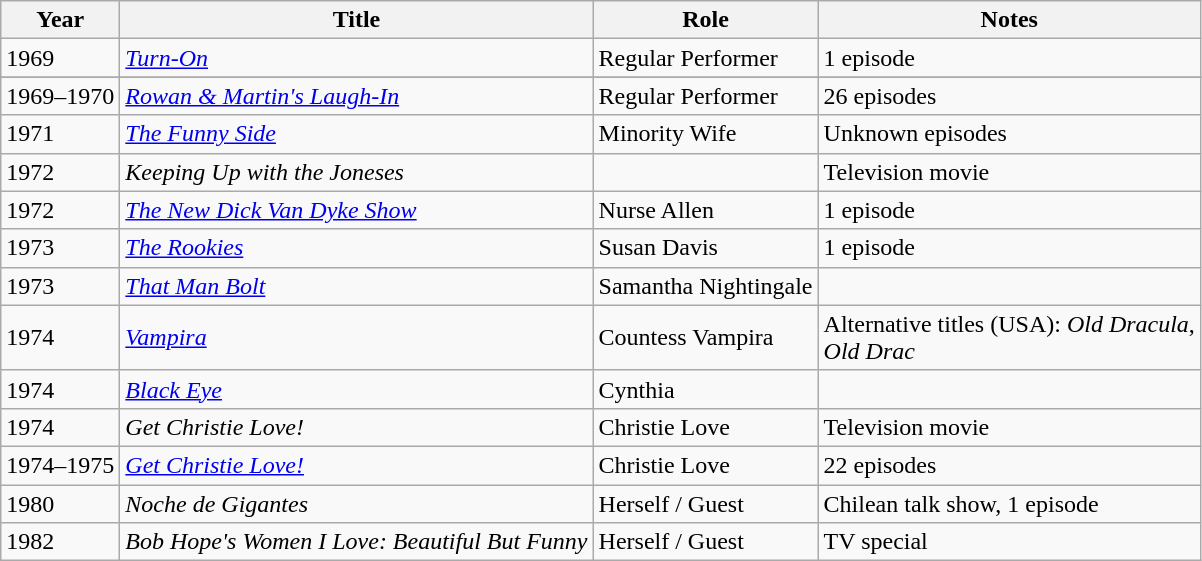<table class="wikitable sortable">
<tr>
<th>Year</th>
<th>Title</th>
<th>Role</th>
<th class="unsortable">Notes</th>
</tr>
<tr>
<td>1969</td>
<td><em><a href='#'>Turn-On</a></em></td>
<td>Regular Performer</td>
<td>1 episode</td>
</tr>
<tr>
</tr>
<tr>
<td>1969–1970</td>
<td><em><a href='#'>Rowan & Martin's Laugh-In</a></em></td>
<td>Regular Performer</td>
<td>26 episodes</td>
</tr>
<tr>
<td>1971</td>
<td><em><a href='#'>The Funny Side</a></em></td>
<td>Minority Wife</td>
<td>Unknown episodes</td>
</tr>
<tr>
<td>1972</td>
<td><em>Keeping Up with the Joneses</em></td>
<td></td>
<td>Television movie</td>
</tr>
<tr>
<td>1972</td>
<td><em><a href='#'>The New Dick Van Dyke Show</a></em></td>
<td>Nurse Allen</td>
<td>1 episode</td>
</tr>
<tr>
<td>1973</td>
<td><em><a href='#'>The Rookies</a></em></td>
<td>Susan Davis</td>
<td>1 episode</td>
</tr>
<tr>
<td>1973</td>
<td><em><a href='#'>That Man Bolt</a></em></td>
<td>Samantha Nightingale</td>
<td></td>
</tr>
<tr>
<td>1974</td>
<td><em><a href='#'>Vampira</a></em></td>
<td>Countess Vampira</td>
<td>Alternative titles (USA): <em>Old Dracula</em>,<br><em>Old Drac</em></td>
</tr>
<tr>
<td>1974</td>
<td><em><a href='#'>Black Eye</a></em></td>
<td>Cynthia</td>
<td></td>
</tr>
<tr>
<td>1974</td>
<td><em>Get Christie Love!</em></td>
<td>Christie Love</td>
<td>Television movie</td>
</tr>
<tr>
<td>1974–1975</td>
<td><em><a href='#'>Get Christie Love!</a></em></td>
<td>Christie Love</td>
<td>22 episodes</td>
</tr>
<tr>
<td>1980</td>
<td><em>Noche de Gigantes</em></td>
<td>Herself / Guest</td>
<td>Chilean talk show, 1 episode</td>
</tr>
<tr>
<td>1982</td>
<td><em>Bob Hope's Women I Love: Beautiful But Funny</em></td>
<td>Herself / Guest</td>
<td>TV special</td>
</tr>
</table>
